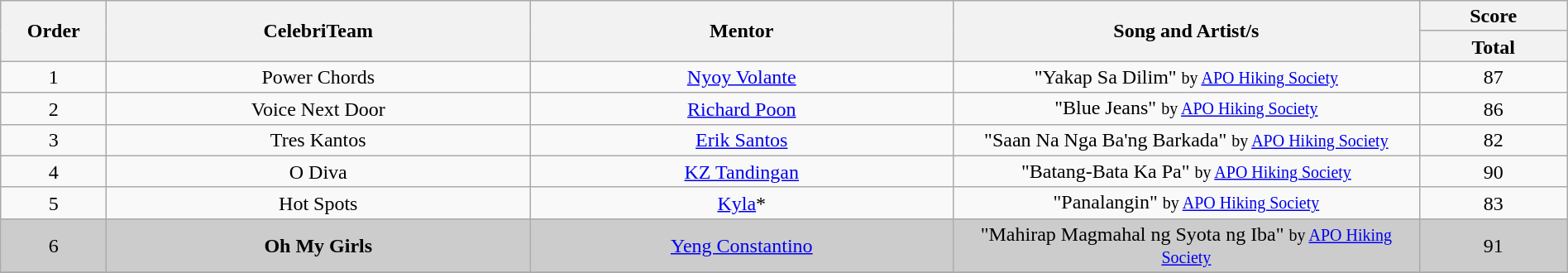<table class="wikitable" style="text-align:center; line-height:17px; width:100%;">
<tr>
<th scope="col" rowspan="2" width="05%">Order</th>
<th scope="col" rowspan="2" width="20%">CelebriTeam</th>
<th scope="col" rowspan="2" width="20%">Mentor</th>
<th scope="col" rowspan="2" width="22%">Song and Artist/s</th>
<th scope="col" colspan="3" width="28%">Score</th>
</tr>
<tr>
<th width="07%">Total</th>
</tr>
<tr style="background:;">
<td>1</td>
<td>Power Chords</td>
<td><a href='#'>Nyoy Volante</a></td>
<td>"Yakap Sa Dilim" <small>by <a href='#'>APO Hiking Society</a></small></td>
<td>87</td>
</tr>
<tr>
<td>2</td>
<td>Voice Next Door</td>
<td><a href='#'>Richard Poon</a></td>
<td>"Blue Jeans" <small> by <a href='#'>APO Hiking Society</a></small></td>
<td>86</td>
</tr>
<tr>
<td>3</td>
<td>Tres Kantos</td>
<td><a href='#'>Erik Santos</a></td>
<td>"Saan Na Nga Ba'ng Barkada" <small> by <a href='#'>APO Hiking Society</a></small></td>
<td>82</td>
</tr>
<tr>
<td>4</td>
<td>O Diva</td>
<td><a href='#'>KZ Tandingan</a></td>
<td>"Batang-Bata Ka Pa" <small> by <a href='#'>APO Hiking Society</a></small></td>
<td>90</td>
</tr>
<tr>
<td>5</td>
<td>Hot Spots</td>
<td><a href='#'>Kyla</a>*</td>
<td>"Panalangin" <small> by <a href='#'>APO Hiking Society</a> </small></td>
<td>83</td>
</tr>
<tr style="background:#CCCCCC;">
<td>6</td>
<td><strong>Oh My Girls</strong></td>
<td><a href='#'>Yeng Constantino</a></td>
<td>"Mahirap Magmahal ng Syota ng Iba" <small> by <a href='#'>APO Hiking Society</a></small></td>
<td>91</td>
</tr>
<tr>
</tr>
</table>
